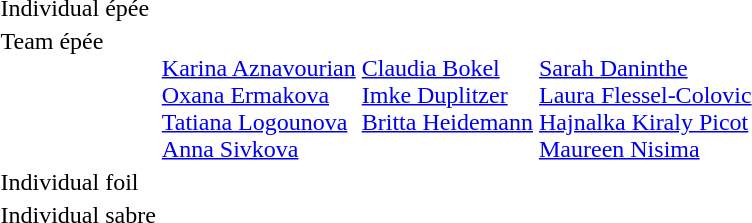<table>
<tr>
<td>Individual épée<br></td>
<td></td>
<td></td>
<td></td>
</tr>
<tr valign="top">
<td>Team épée<br></td>
<td><br><a href='#'>Karina Aznavourian</a><br><a href='#'>Oxana Ermakova</a><br><a href='#'>Tatiana Logounova</a><br><a href='#'>Anna Sivkova</a></td>
<td><br><a href='#'>Claudia Bokel</a><br><a href='#'>Imke Duplitzer</a><br><a href='#'>Britta Heidemann</a></td>
<td><br><a href='#'>Sarah Daninthe</a><br><a href='#'>Laura Flessel-Colovic</a> <br> <a href='#'>Hajnalka Kiraly Picot</a><br><a href='#'>Maureen Nisima</a></td>
</tr>
<tr>
<td>Individual foil<br></td>
<td></td>
<td></td>
<td></td>
</tr>
<tr>
<td>Individual sabre<br></td>
<td></td>
<td></td>
<td></td>
</tr>
</table>
